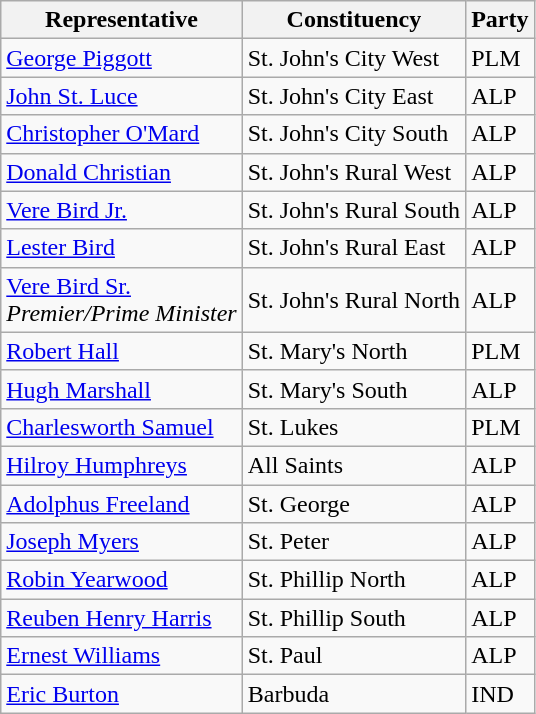<table class="wikitable">
<tr>
<th><strong>Representative</strong></th>
<th><strong>Constituency</strong></th>
<th><strong>Party</strong></th>
</tr>
<tr>
<td><a href='#'>George Piggott</a></td>
<td>St. John's City West</td>
<td>PLM</td>
</tr>
<tr>
<td><a href='#'>John St. Luce</a></td>
<td>St. John's City East</td>
<td>ALP</td>
</tr>
<tr>
<td><a href='#'>Christopher O'Mard</a></td>
<td>St. John's City South</td>
<td>ALP</td>
</tr>
<tr>
<td><a href='#'>Donald Christian</a></td>
<td>St. John's Rural West</td>
<td>ALP</td>
</tr>
<tr>
<td><a href='#'>Vere Bird Jr.</a></td>
<td>St. John's Rural South</td>
<td>ALP</td>
</tr>
<tr>
<td><a href='#'>Lester Bird</a></td>
<td>St. John's Rural East</td>
<td>ALP</td>
</tr>
<tr>
<td><a href='#'>Vere Bird Sr.</a><br><em>Premier/Prime Minister</em></td>
<td>St. John's Rural North</td>
<td>ALP</td>
</tr>
<tr>
<td><a href='#'>Robert Hall</a></td>
<td>St. Mary's North</td>
<td>PLM</td>
</tr>
<tr>
<td><a href='#'>Hugh Marshall</a></td>
<td>St. Mary's South</td>
<td>ALP</td>
</tr>
<tr>
<td><a href='#'>Charlesworth Samuel</a></td>
<td>St. Lukes</td>
<td>PLM</td>
</tr>
<tr>
<td><a href='#'>Hilroy Humphreys</a></td>
<td>All Saints</td>
<td>ALP</td>
</tr>
<tr>
<td><a href='#'>Adolphus Freeland</a></td>
<td>St. George</td>
<td>ALP</td>
</tr>
<tr>
<td><a href='#'>Joseph Myers</a></td>
<td>St. Peter</td>
<td>ALP</td>
</tr>
<tr>
<td><a href='#'>Robin Yearwood</a></td>
<td>St. Phillip North</td>
<td>ALP</td>
</tr>
<tr>
<td><a href='#'>Reuben Henry Harris</a></td>
<td>St. Phillip South</td>
<td>ALP</td>
</tr>
<tr>
<td><a href='#'>Ernest Williams</a></td>
<td>St. Paul</td>
<td>ALP</td>
</tr>
<tr>
<td><a href='#'>Eric Burton</a></td>
<td>Barbuda</td>
<td>IND</td>
</tr>
</table>
